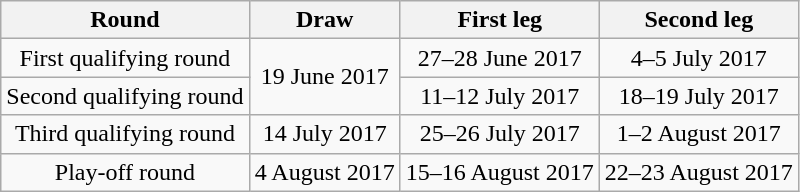<table class="wikitable" style=text-align:center>
<tr>
<th>Round</th>
<th>Draw</th>
<th>First leg</th>
<th>Second leg</th>
</tr>
<tr>
<td>First qualifying round</td>
<td rowspan=2>19 June 2017</td>
<td>27–28 June 2017</td>
<td>4–5 July 2017</td>
</tr>
<tr>
<td>Second qualifying round</td>
<td>11–12 July 2017</td>
<td>18–19 July 2017</td>
</tr>
<tr>
<td>Third qualifying round</td>
<td>14 July 2017</td>
<td>25–26 July 2017</td>
<td>1–2 August 2017</td>
</tr>
<tr>
<td>Play-off round</td>
<td>4 August 2017</td>
<td>15–16 August 2017</td>
<td>22–23 August 2017</td>
</tr>
</table>
